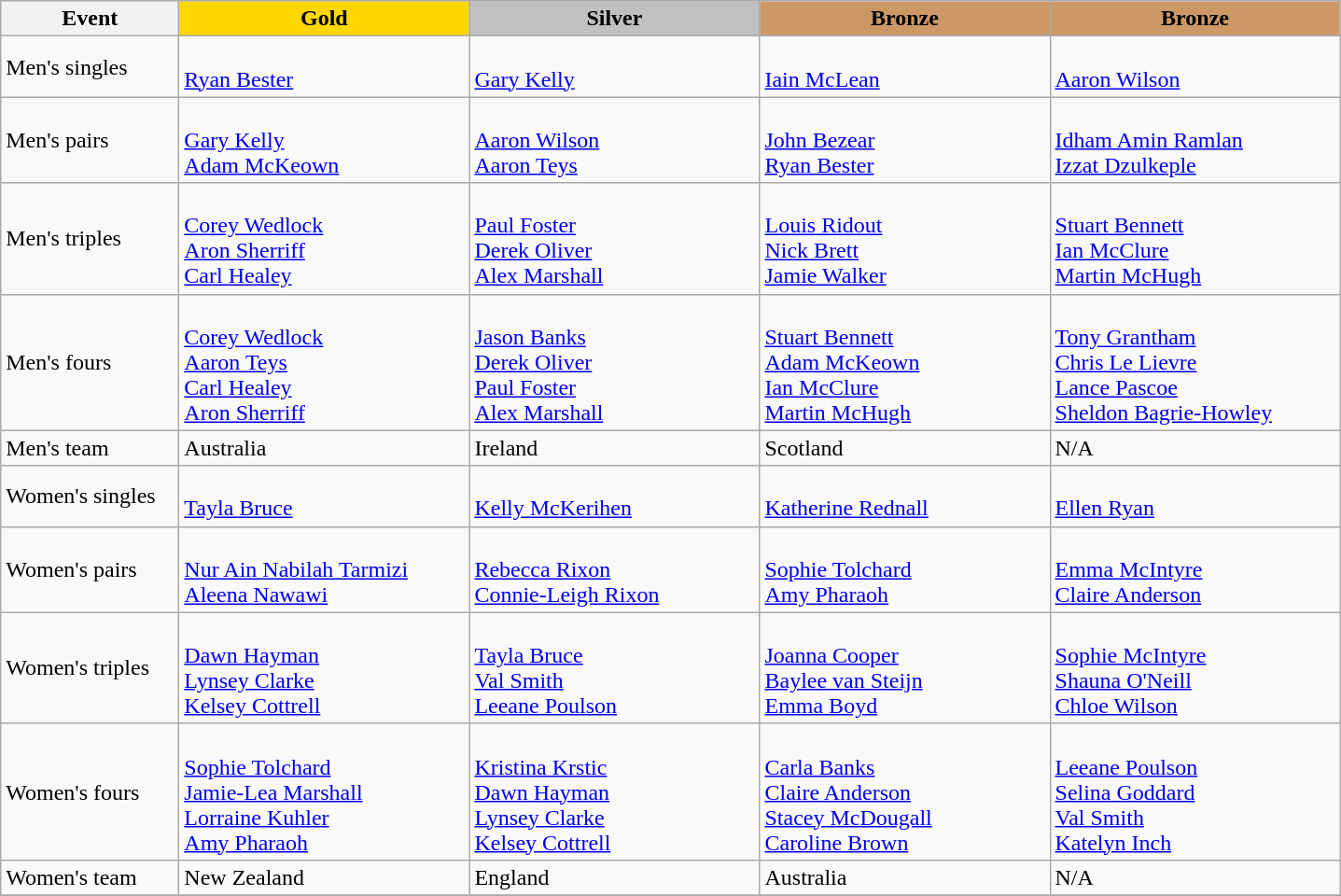<table class="wikitable" style="font-size: 100%">
<tr>
<th width=120>Event</th>
<th width=200 style="background-color: gold;">Gold</th>
<th width=200 style="background-color: silver;">Silver</th>
<th width=200 style="background-color: #cc9966;">Bronze</th>
<th width=200 style="background-color: #cc9966;">Bronze</th>
</tr>
<tr>
<td>Men's singles<br></td>
<td> <br><a href='#'>Ryan Bester</a></td>
<td> <br><a href='#'>Gary Kelly</a></td>
<td> <br><a href='#'>Iain McLean</a></td>
<td> <br><a href='#'>Aaron Wilson</a></td>
</tr>
<tr>
<td>Men's pairs<br></td>
<td><br> <a href='#'>Gary Kelly</a><br><a href='#'>Adam McKeown</a></td>
<td> <br><a href='#'>Aaron Wilson</a><br><a href='#'>Aaron Teys</a></td>
<td><br> <a href='#'>John Bezear</a><br><a href='#'>Ryan Bester</a></td>
<td><br><a href='#'>Idham Amin Ramlan</a><br><a href='#'>Izzat Dzulkeple</a></td>
</tr>
<tr>
<td>Men's triples<br></td>
<td> <br><a href='#'>Corey Wedlock</a><br> <a href='#'>Aron Sherriff</a><br> <a href='#'>Carl Healey</a></td>
<td> <br><a href='#'>Paul Foster</a><br><a href='#'>Derek Oliver</a><br><a href='#'>Alex Marshall</a></td>
<td><br><a href='#'>Louis Ridout</a><br><a href='#'>Nick Brett</a><br><a href='#'>Jamie Walker</a></td>
<td><br><a href='#'>Stuart Bennett</a><br><a href='#'>Ian McClure</a><br><a href='#'>Martin McHugh</a></td>
</tr>
<tr>
<td>Men's fours<br></td>
<td> <br><a href='#'>Corey Wedlock</a><br><a href='#'>Aaron Teys</a><br><a href='#'>Carl Healey</a><br><a href='#'>Aron Sherriff</a></td>
<td> <br><a href='#'>Jason Banks</a><br><a href='#'>Derek Oliver</a><br><a href='#'>Paul Foster</a><br><a href='#'>Alex Marshall</a></td>
<td><br><a href='#'>Stuart Bennett</a><br><a href='#'>Adam McKeown</a><br><a href='#'>Ian McClure</a><br><a href='#'>Martin McHugh</a></td>
<td> <br><a href='#'>Tony Grantham</a><br><a href='#'>Chris Le Lievre</a><br><a href='#'>Lance Pascoe</a><br><a href='#'>Sheldon Bagrie-Howley</a></td>
</tr>
<tr>
<td>Men's team</td>
<td> Australia</td>
<td> Ireland</td>
<td> Scotland</td>
<td> N/A</td>
</tr>
<tr>
<td>Women's singles<br></td>
<td> <br><a href='#'>Tayla Bruce</a></td>
<td> <br><a href='#'>Kelly McKerihen</a></td>
<td> <br><a href='#'>Katherine Rednall</a></td>
<td> <br><a href='#'>Ellen Ryan</a></td>
</tr>
<tr>
<td>Women's pairs<br></td>
<td> <br><a href='#'>Nur Ain Nabilah Tarmizi</a> <br><a href='#'>Aleena Nawawi</a></td>
<td> <br><a href='#'>Rebecca Rixon</a><br> <a href='#'>Connie-Leigh Rixon</a></td>
<td> <br><a href='#'>Sophie Tolchard</a><br><a href='#'>Amy Pharaoh</a></td>
<td> <br><a href='#'>Emma McIntyre</a><br><a href='#'>Claire Anderson</a></td>
</tr>
<tr>
<td>Women's triples<br></td>
<td> <br><a href='#'>Dawn Hayman</a><br> <a href='#'>Lynsey Clarke</a><br><a href='#'>Kelsey Cottrell</a></td>
<td> <br><a href='#'>Tayla Bruce</a><br> <a href='#'>Val Smith</a><br><a href='#'>Leeane Poulson</a></td>
<td> <br><a href='#'>Joanna Cooper</a><br><a href='#'>Baylee van Steijn</a><br><a href='#'>Emma Boyd</a></td>
<td> <br><a href='#'>Sophie McIntyre</a><br><a href='#'>Shauna O'Neill</a><br><a href='#'>Chloe Wilson</a></td>
</tr>
<tr>
<td>Women's fours<br></td>
<td><br><a href='#'>Sophie Tolchard</a><br><a href='#'>Jamie-Lea Marshall</a><br><a href='#'>Lorraine Kuhler</a><br><a href='#'>Amy Pharaoh</a></td>
<td><br><a href='#'>Kristina Krstic</a><br><a href='#'>Dawn Hayman</a><br><a href='#'>Lynsey Clarke</a><br><a href='#'>Kelsey Cottrell</a></td>
<td><br><a href='#'>Carla Banks</a><br><a href='#'>Claire Anderson</a><br><a href='#'>Stacey McDougall</a><br><a href='#'>Caroline Brown</a></td>
<td><br><a href='#'>Leeane Poulson</a><br><a href='#'>Selina Goddard</a><br><a href='#'>Val Smith</a><br><a href='#'>Katelyn Inch</a></td>
</tr>
<tr>
<td>Women's team</td>
<td> New Zealand</td>
<td> England</td>
<td> Australia</td>
<td> N/A</td>
</tr>
<tr>
</tr>
</table>
